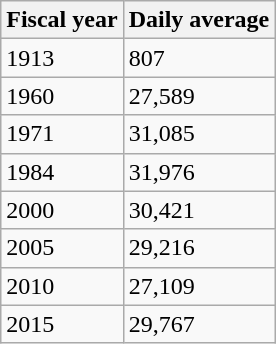<table class="wikitable">
<tr>
<th>Fiscal year</th>
<th>Daily average</th>
</tr>
<tr>
<td>1913</td>
<td>807</td>
</tr>
<tr>
<td>1960</td>
<td>27,589</td>
</tr>
<tr>
<td>1971</td>
<td>31,085</td>
</tr>
<tr>
<td>1984</td>
<td>31,976</td>
</tr>
<tr>
<td>2000</td>
<td>30,421</td>
</tr>
<tr>
<td>2005</td>
<td>29,216</td>
</tr>
<tr>
<td>2010</td>
<td>27,109</td>
</tr>
<tr>
<td>2015</td>
<td>29,767</td>
</tr>
</table>
